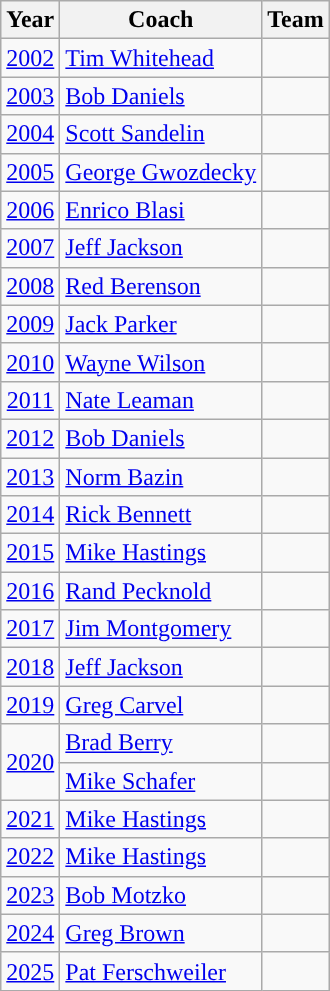<table class="wikitable">
<tr>
<th>Year</th>
<th>Coach</th>
<th>Team</th>
</tr>
<tr>
<td align="center"><a href='#'>2002</a></td>
<td><a href='#'>Tim Whitehead</a></td>
<td><strong><a href='#'></a></strong></td>
</tr>
<tr>
<td align="center"><a href='#'>2003</a></td>
<td><a href='#'>Bob Daniels</a></td>
<td><strong><a href='#'></a></strong></td>
</tr>
<tr>
<td align="center"><a href='#'>2004</a></td>
<td><a href='#'>Scott Sandelin</a></td>
<td><strong><a href='#'></a></strong></td>
</tr>
<tr>
<td align="center"><a href='#'>2005</a></td>
<td><a href='#'>George Gwozdecky</a></td>
<td><strong><a href='#'></a></strong></td>
</tr>
<tr>
<td align="center"><a href='#'>2006</a></td>
<td><a href='#'>Enrico Blasi</a></td>
<td><strong><a href='#'></a></strong></td>
</tr>
<tr>
<td align="center"><a href='#'>2007</a></td>
<td><a href='#'>Jeff Jackson</a></td>
<td><strong><a href='#'></a></strong></td>
</tr>
<tr>
<td align="center"><a href='#'>2008</a></td>
<td><a href='#'>Red Berenson</a></td>
<td><strong><a href='#'></a></strong></td>
</tr>
<tr>
<td align="center"><a href='#'>2009</a></td>
<td><a href='#'>Jack Parker</a></td>
<td><strong><a href='#'></a></strong></td>
</tr>
<tr>
<td align="center"><a href='#'>2010</a></td>
<td><a href='#'>Wayne Wilson</a></td>
<td><strong><a href='#'></a></strong></td>
</tr>
<tr>
<td align="center"><a href='#'>2011</a></td>
<td><a href='#'>Nate Leaman</a></td>
<td><strong><a href='#'></a></strong></td>
</tr>
<tr>
<td align="center"><a href='#'>2012</a></td>
<td><a href='#'>Bob Daniels</a></td>
<td><strong><a href='#'></a></strong></td>
</tr>
<tr>
<td align="center"><a href='#'>2013</a></td>
<td><a href='#'>Norm Bazin</a></td>
<td><strong><a href='#'></a></strong></td>
</tr>
<tr>
<td align="center"><a href='#'>2014</a></td>
<td><a href='#'>Rick Bennett</a></td>
<td><strong><a href='#'></a></strong></td>
</tr>
<tr>
<td align="center"><a href='#'>2015</a></td>
<td><a href='#'>Mike Hastings</a></td>
<td><strong><a href='#'></a></strong></td>
</tr>
<tr>
<td align="center"><a href='#'>2016</a></td>
<td><a href='#'>Rand Pecknold</a></td>
<td><strong><a href='#'></a></strong></td>
</tr>
<tr>
<td align="center"><a href='#'>2017</a></td>
<td><a href='#'>Jim Montgomery</a></td>
<td><strong><a href='#'></a></strong></td>
</tr>
<tr>
<td align="center"><a href='#'>2018</a></td>
<td><a href='#'>Jeff Jackson</a></td>
<td><strong><a href='#'></a></strong></td>
</tr>
<tr>
<td align="center"><a href='#'>2019</a></td>
<td><a href='#'>Greg Carvel</a></td>
<td><strong><a href='#'></a></strong></td>
</tr>
<tr>
<td rowspan=2 align="center"><a href='#'>2020</a></td>
<td><a href='#'>Brad Berry</a></td>
<td><strong><a href='#'></a></strong></td>
</tr>
<tr>
<td><a href='#'>Mike Schafer</a></td>
<td><strong><a href='#'></a></strong></td>
</tr>
<tr>
<td align="center"><a href='#'>2021</a></td>
<td><a href='#'>Mike Hastings</a></td>
<td><strong><a href='#'></a></strong></td>
</tr>
<tr>
<td align="center"><a href='#'>2022</a></td>
<td><a href='#'>Mike Hastings</a></td>
<td><strong><a href='#'></a></strong></td>
</tr>
<tr>
<td align="center"><a href='#'>2023</a></td>
<td><a href='#'>Bob Motzko</a></td>
<td><strong><a href='#'></a></strong></td>
</tr>
<tr>
<td align="center"><a href='#'>2024</a></td>
<td><a href='#'>Greg Brown</a></td>
<td><strong><a href='#'></a></strong></td>
</tr>
<tr>
<td align="center"><a href='#'>2025</a></td>
<td><a href='#'>Pat Ferschweiler</a></td>
<td><strong><a href='#'></a></strong></td>
</tr>
</table>
